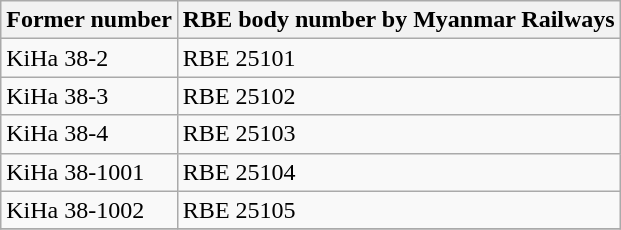<table class="wikitable">
<tr>
<th>Former number</th>
<th>RBE body number by Myanmar Railways</th>
</tr>
<tr>
<td>KiHa 38-2</td>
<td>RBE 25101</td>
</tr>
<tr>
<td>KiHa 38-3</td>
<td>RBE 25102</td>
</tr>
<tr>
<td>KiHa 38-4</td>
<td>RBE 25103</td>
</tr>
<tr>
<td>KiHa 38-1001</td>
<td>RBE 25104</td>
</tr>
<tr>
<td>KiHa 38-1002</td>
<td>RBE 25105</td>
</tr>
<tr>
</tr>
</table>
